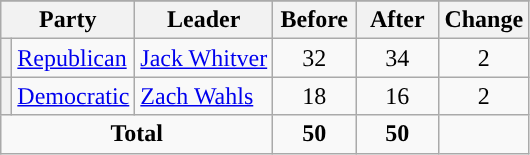<table class="wikitable" style="text-align:center;">
<tr>
</tr>
<tr>
<th colspan=2>Party</th>
<th>Leader</th>
<th style="width:3em">Before</th>
<th style="width:3em">After</th>
<th style="width:3em">Change</th>
</tr>
<tr>
<th style="background-color:"></th>
<td style="text-align:left;"><a href='#'>Republican</a></td>
<td style="text-align:left;"><a href='#'>Jack Whitver</a></td>
<td>32</td>
<td>34</td>
<td> 2</td>
</tr>
<tr>
<th style="background-color:"></th>
<td style="text-align:left;"><a href='#'>Democratic</a></td>
<td style="text-align:left;"><a href='#'>Zach Wahls</a></td>
<td>18</td>
<td>16</td>
<td> 2</td>
</tr>
<tr>
<td colspan=3><strong>Total</strong></td>
<td><strong>50</strong></td>
<td><strong>50</strong></td>
<td></td>
</tr>
</table>
